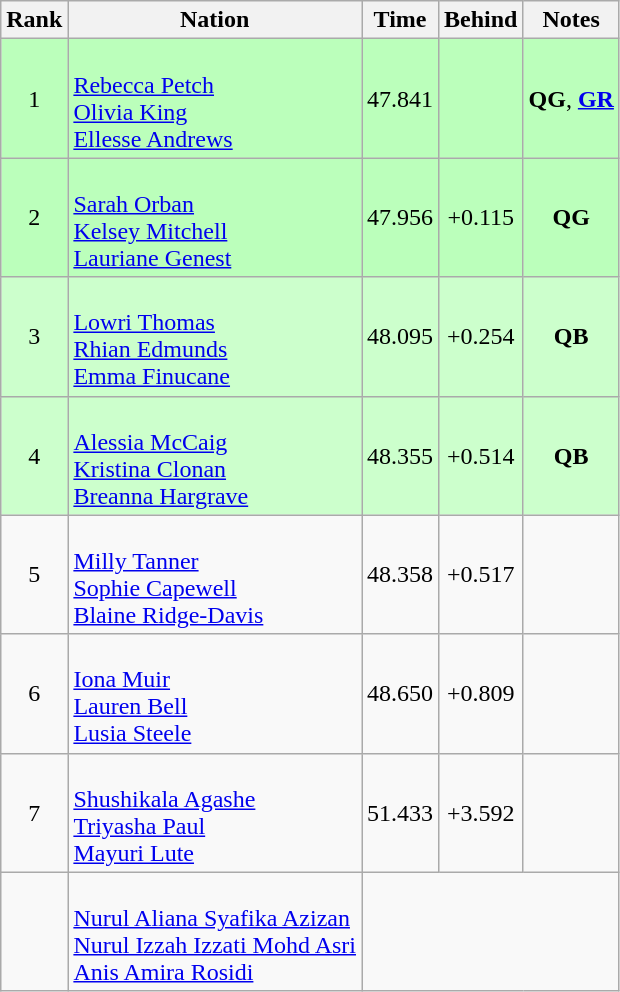<table class="wikitable sortable" style="text-align:center">
<tr>
<th>Rank</th>
<th>Nation</th>
<th>Time</th>
<th>Behind</th>
<th>Notes</th>
</tr>
<tr bgcolor=bbffbb>
<td>1</td>
<td align=left><br><a href='#'>Rebecca Petch</a><br><a href='#'>Olivia King</a><br><a href='#'>Ellesse Andrews</a></td>
<td>47.841</td>
<td></td>
<td><strong>QG</strong>, <strong><a href='#'>GR</a></strong></td>
</tr>
<tr bgcolor=bbffbb>
<td>2</td>
<td align=left><br><a href='#'>Sarah Orban</a><br><a href='#'>Kelsey Mitchell</a><br><a href='#'>Lauriane Genest</a></td>
<td>47.956</td>
<td>+0.115</td>
<td><strong>QG</strong></td>
</tr>
<tr bgcolor=ccffcc>
<td>3</td>
<td align=left><br><a href='#'>Lowri Thomas</a><br><a href='#'>Rhian Edmunds</a><br><a href='#'>Emma Finucane</a></td>
<td>48.095</td>
<td>+0.254</td>
<td><strong>QB</strong></td>
</tr>
<tr bgcolor=ccffcc>
<td>4</td>
<td align=left><br><a href='#'>Alessia McCaig</a><br><a href='#'>Kristina Clonan</a><br><a href='#'>Breanna Hargrave</a></td>
<td>48.355</td>
<td>+0.514</td>
<td><strong>QB</strong></td>
</tr>
<tr>
<td>5</td>
<td align=left><br><a href='#'>Milly Tanner</a><br><a href='#'>Sophie Capewell</a><br><a href='#'>Blaine Ridge-Davis</a></td>
<td>48.358</td>
<td>+0.517</td>
<td></td>
</tr>
<tr>
<td>6</td>
<td align=left><br><a href='#'>Iona Muir</a><br><a href='#'>Lauren Bell</a><br><a href='#'>Lusia Steele</a></td>
<td>48.650</td>
<td>+0.809</td>
<td></td>
</tr>
<tr>
<td>7</td>
<td align=left><br><a href='#'>Shushikala Agashe</a><br><a href='#'>Triyasha Paul</a><br><a href='#'>Mayuri Lute</a></td>
<td>51.433</td>
<td>+3.592</td>
<td></td>
</tr>
<tr>
<td></td>
<td align=left><br><a href='#'>Nurul Aliana Syafika Azizan</a><br><a href='#'>Nurul Izzah Izzati Mohd Asri</a><br><a href='#'>Anis Amira Rosidi</a></td>
<td colspan=3></td>
</tr>
</table>
